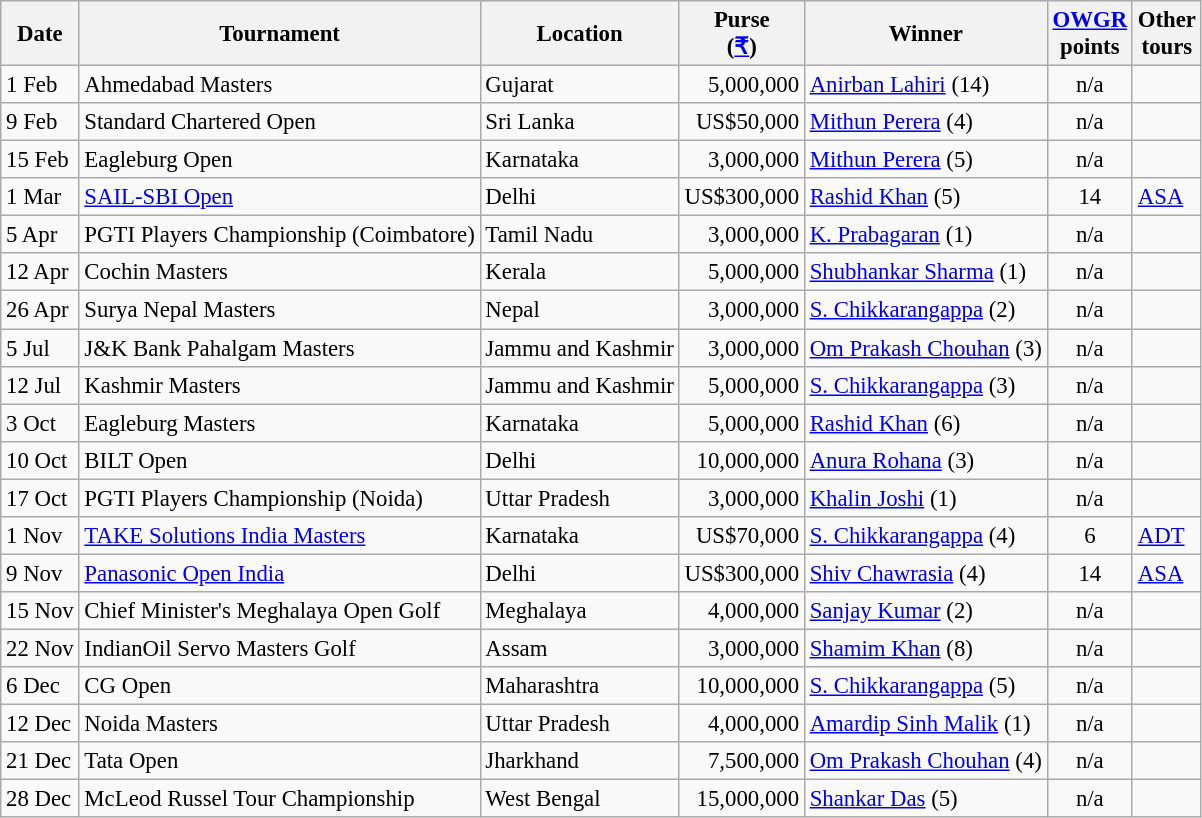<table class="wikitable" style="font-size:95%">
<tr>
<th>Date</th>
<th>Tournament</th>
<th>Location</th>
<th>Purse<br>(<a href='#'>₹</a>)</th>
<th>Winner</th>
<th><a href='#'>OWGR</a><br>points</th>
<th>Other<br>tours</th>
</tr>
<tr>
<td>1 Feb</td>
<td>Ahmedabad Masters</td>
<td>Gujarat</td>
<td align=right>5,000,000</td>
<td> <a href='#'>Anirban Lahiri</a> (14)</td>
<td align=center>n/a</td>
<td></td>
</tr>
<tr>
<td>9 Feb</td>
<td>Standard Chartered Open</td>
<td>Sri Lanka</td>
<td align=right>US$50,000</td>
<td> <a href='#'>Mithun Perera</a> (4)</td>
<td align=center>n/a</td>
<td></td>
</tr>
<tr>
<td>15 Feb</td>
<td>Eagleburg Open</td>
<td>Karnataka</td>
<td align=right>3,000,000</td>
<td> <a href='#'>Mithun Perera</a> (5)</td>
<td align=center>n/a</td>
<td></td>
</tr>
<tr>
<td>1 Mar</td>
<td><a href='#'>SAIL-SBI Open</a></td>
<td>Delhi</td>
<td align=right>US$300,000</td>
<td> <a href='#'>Rashid Khan</a> (5)</td>
<td align=center>14</td>
<td><a href='#'>ASA</a></td>
</tr>
<tr>
<td>5 Apr</td>
<td>PGTI Players Championship (Coimbatore)</td>
<td>Tamil Nadu</td>
<td align=right>3,000,000</td>
<td> <a href='#'>K. Prabagaran</a> (1)</td>
<td align=center>n/a</td>
<td></td>
</tr>
<tr>
<td>12 Apr</td>
<td>Cochin Masters</td>
<td>Kerala</td>
<td align=right>5,000,000</td>
<td> <a href='#'>Shubhankar Sharma</a> (1)</td>
<td align=center>n/a</td>
<td></td>
</tr>
<tr>
<td>26 Apr</td>
<td>Surya Nepal Masters</td>
<td>Nepal</td>
<td align=right>3,000,000</td>
<td> <a href='#'>S. Chikkarangappa</a> (2)</td>
<td align=center>n/a</td>
<td></td>
</tr>
<tr>
<td>5 Jul</td>
<td>J&K Bank Pahalgam Masters</td>
<td>Jammu and Kashmir</td>
<td align=right>3,000,000</td>
<td> <a href='#'>Om Prakash Chouhan</a> (3)</td>
<td align=center>n/a</td>
<td></td>
</tr>
<tr>
<td>12 Jul</td>
<td>Kashmir Masters</td>
<td>Jammu and Kashmir</td>
<td align=right>5,000,000</td>
<td> <a href='#'>S. Chikkarangappa</a> (3)</td>
<td align=center>n/a</td>
<td></td>
</tr>
<tr>
<td>3 Oct</td>
<td>Eagleburg Masters</td>
<td>Karnataka</td>
<td align=right>5,000,000</td>
<td> <a href='#'>Rashid Khan</a> (6)</td>
<td align=center>n/a</td>
<td></td>
</tr>
<tr>
<td>10 Oct</td>
<td>BILT Open</td>
<td>Delhi</td>
<td align=right>10,000,000</td>
<td> <a href='#'>Anura Rohana</a> (3)</td>
<td align=center>n/a</td>
<td></td>
</tr>
<tr>
<td>17 Oct</td>
<td>PGTI Players Championship (Noida)</td>
<td>Uttar Pradesh</td>
<td align=right>3,000,000</td>
<td> <a href='#'>Khalin Joshi</a> (1)</td>
<td align=center>n/a</td>
<td></td>
</tr>
<tr>
<td>1 Nov</td>
<td><a href='#'>TAKE Solutions India Masters</a></td>
<td>Karnataka</td>
<td align=right>US$70,000</td>
<td> <a href='#'>S. Chikkarangappa</a> (4)</td>
<td align=center>6</td>
<td><a href='#'>ADT</a></td>
</tr>
<tr>
<td>9 Nov</td>
<td><a href='#'>Panasonic Open India</a></td>
<td>Delhi</td>
<td align=right>US$300,000</td>
<td> <a href='#'>Shiv Chawrasia</a> (4)</td>
<td align=center>14</td>
<td><a href='#'>ASA</a></td>
</tr>
<tr>
<td>15 Nov</td>
<td>Chief Minister's Meghalaya Open Golf</td>
<td>Meghalaya</td>
<td align=right>4,000,000</td>
<td> <a href='#'>Sanjay Kumar</a> (2)</td>
<td align=center>n/a</td>
<td></td>
</tr>
<tr>
<td>22 Nov</td>
<td>IndianOil Servo Masters Golf</td>
<td>Assam</td>
<td align=right>3,000,000</td>
<td> <a href='#'>Shamim Khan</a> (8)</td>
<td align=center>n/a</td>
<td></td>
</tr>
<tr>
<td>6 Dec</td>
<td>CG Open</td>
<td>Maharashtra</td>
<td align=right>10,000,000</td>
<td> <a href='#'>S. Chikkarangappa</a> (5)</td>
<td align=center>n/a</td>
<td></td>
</tr>
<tr>
<td>12 Dec</td>
<td>Noida Masters</td>
<td>Uttar Pradesh</td>
<td align=right>4,000,000</td>
<td> <a href='#'>Amardip Sinh Malik</a> (1)</td>
<td align=center>n/a</td>
<td></td>
</tr>
<tr>
<td>21 Dec</td>
<td>Tata Open</td>
<td>Jharkhand</td>
<td align=right>7,500,000</td>
<td> <a href='#'>Om Prakash Chouhan</a> (4)</td>
<td align=center>n/a</td>
<td></td>
</tr>
<tr>
<td>28 Dec</td>
<td>McLeod Russel Tour Championship</td>
<td>West Bengal</td>
<td align=right>15,000,000</td>
<td> <a href='#'>Shankar Das</a> (5)</td>
<td align=center>n/a</td>
<td></td>
</tr>
</table>
